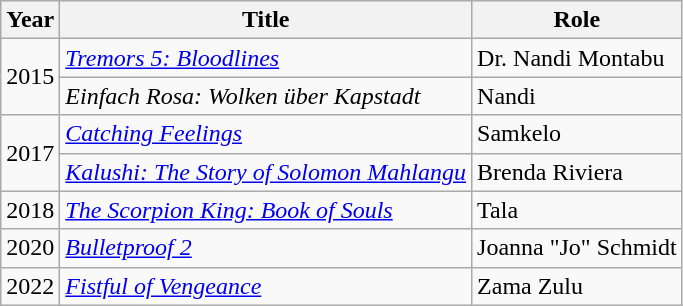<table class="wikitable sortable">
<tr>
<th>Year</th>
<th>Title</th>
<th>Role</th>
</tr>
<tr>
<td rowspan="2">2015</td>
<td><em><a href='#'>Tremors 5: Bloodlines</a></em></td>
<td>Dr. Nandi Montabu</td>
</tr>
<tr>
<td><em>Einfach Rosa: Wolken über Kapstadt</em></td>
<td>Nandi</td>
</tr>
<tr>
<td rowspan="2">2017</td>
<td><em><a href='#'>Catching Feelings</a></em></td>
<td>Samkelo</td>
</tr>
<tr>
<td><em><a href='#'>Kalushi: The Story of Solomon Mahlangu</a></em></td>
<td>Brenda Riviera</td>
</tr>
<tr>
<td>2018</td>
<td><em><a href='#'>The Scorpion King: Book of Souls</a></em></td>
<td>Tala</td>
</tr>
<tr>
<td>2020</td>
<td><em><a href='#'>Bulletproof 2</a></em></td>
<td>Joanna "Jo" Schmidt</td>
</tr>
<tr>
<td>2022</td>
<td><em><a href='#'>Fistful of Vengeance</a></em></td>
<td>Zama Zulu</td>
</tr>
</table>
